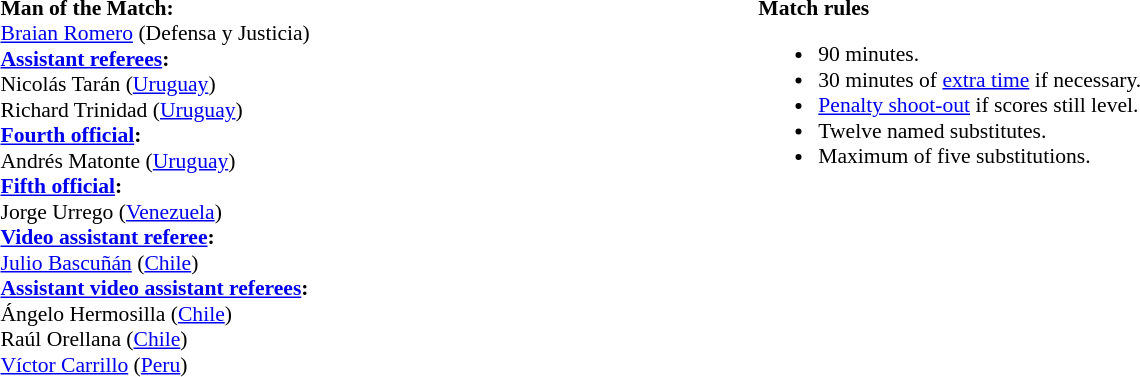<table width=100% style="font-size:90%">
<tr>
<td><br><strong>Man of the Match:</strong>
<br><a href='#'>Braian Romero</a> (Defensa y Justicia)<br><strong><a href='#'>Assistant referees</a>:</strong>
<br>Nicolás Tarán (<a href='#'>Uruguay</a>)
<br>Richard Trinidad (<a href='#'>Uruguay</a>)
<br><strong><a href='#'>Fourth official</a>:</strong>
<br>Andrés Matonte (<a href='#'>Uruguay</a>)
<br><strong><a href='#'>Fifth official</a>:</strong>
<br>Jorge Urrego (<a href='#'>Venezuela</a>)
<br><strong><a href='#'>Video assistant referee</a>:</strong>
<br><a href='#'>Julio Bascuñán</a> (<a href='#'>Chile</a>)
<br><strong><a href='#'>Assistant video assistant referees</a>:</strong>
<br>Ángelo Hermosilla (<a href='#'>Chile</a>)
<br>Raúl Orellana (<a href='#'>Chile</a>)
<br><a href='#'>Víctor Carrillo</a> (<a href='#'>Peru</a>)</td>
<td style="width:60%; vertical-align:top;"><br><strong>Match rules</strong><ul><li>90 minutes.</li><li>30 minutes of <a href='#'>extra time</a> if necessary.</li><li><a href='#'>Penalty shoot-out</a> if scores still level.</li><li>Twelve named substitutes.</li><li>Maximum of five substitutions.</li></ul></td>
</tr>
</table>
